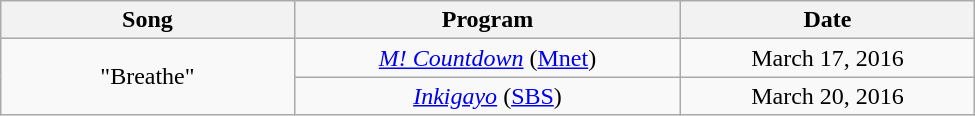<table class="wikitable" style="text-align:center; width:650px;">
<tr>
<th style="width:150px;">Song</th>
<th style="width:200px;">Program</th>
<th style="width:150px;">Date</th>
</tr>
<tr>
<td rowspan="2">"Breathe"</td>
<td><em><a href='#'>M! Countdown</a></em> (<a href='#'>Mnet</a>)</td>
<td>March 17, 2016</td>
</tr>
<tr>
<td><em><a href='#'>Inkigayo</a></em> (<a href='#'>SBS</a>)</td>
<td>March 20, 2016</td>
</tr>
</table>
